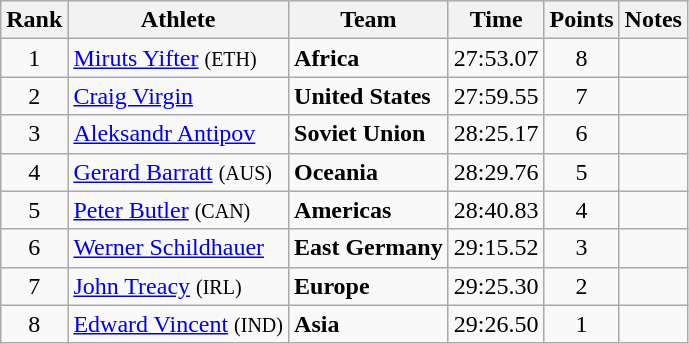<table class="wikitable" style="text-align:center">
<tr>
<th>Rank</th>
<th>Athlete</th>
<th>Team</th>
<th>Time</th>
<th>Points</th>
<th>Notes</th>
</tr>
<tr>
<td>1</td>
<td align="left"><a href='#'>Miruts Yifter</a> <small>(ETH)</small></td>
<td align=left><strong>Africa</strong></td>
<td>27:53.07</td>
<td>8</td>
<td></td>
</tr>
<tr>
<td>2</td>
<td align="left"><a href='#'>Craig Virgin</a></td>
<td align=left><strong>United States</strong></td>
<td>27:59.55</td>
<td>7</td>
<td></td>
</tr>
<tr>
<td>3</td>
<td align="left"><a href='#'>Aleksandr Antipov</a></td>
<td align=left><strong>Soviet Union</strong></td>
<td>28:25.17</td>
<td>6</td>
<td></td>
</tr>
<tr>
<td>4</td>
<td align="left"><a href='#'>Gerard Barratt</a> <small>(AUS)</small></td>
<td align=left><strong>Oceania</strong></td>
<td>28:29.76</td>
<td>5</td>
<td></td>
</tr>
<tr>
<td>5</td>
<td align="left"><a href='#'>Peter Butler</a> <small>(CAN)</small></td>
<td align=left><strong>Americas</strong></td>
<td>28:40.83</td>
<td>4</td>
<td></td>
</tr>
<tr>
<td>6</td>
<td align="left"><a href='#'>Werner Schildhauer</a></td>
<td align=left><strong>East Germany</strong></td>
<td>29:15.52</td>
<td>3</td>
<td></td>
</tr>
<tr>
<td>7</td>
<td align="left"><a href='#'>John Treacy</a> <small>(IRL)</small></td>
<td align=left><strong>Europe</strong></td>
<td>29:25.30</td>
<td>2</td>
<td></td>
</tr>
<tr>
<td>8</td>
<td align="left"><a href='#'>Edward Vincent</a> <small>(IND)</small></td>
<td align=left><strong>Asia</strong></td>
<td>29:26.50</td>
<td>1</td>
<td></td>
</tr>
</table>
